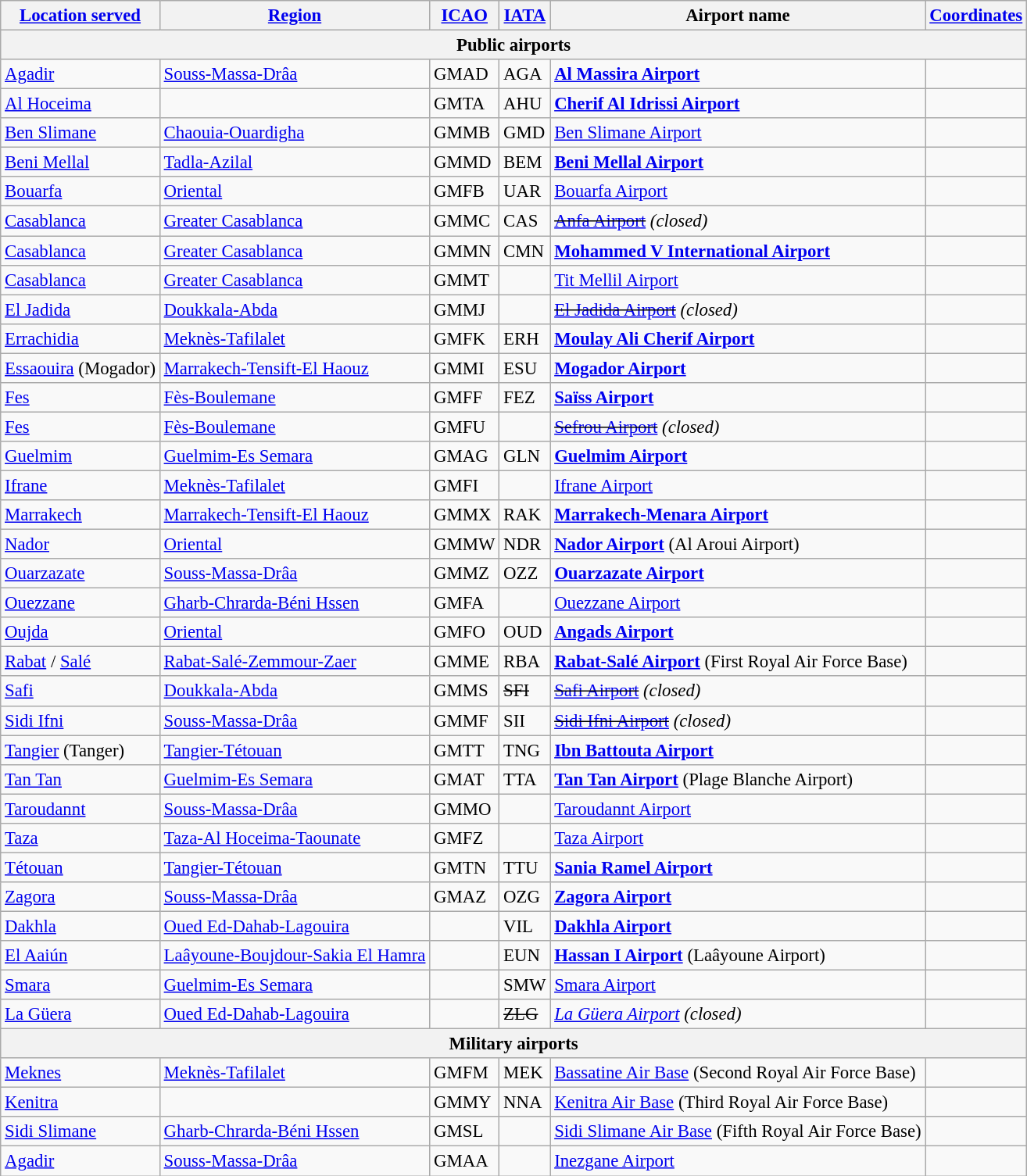<table class="wikitable sortable" style="font-size:95%;">
<tr>
<th><a href='#'>Location served</a></th>
<th><a href='#'>Region</a></th>
<th><a href='#'>ICAO</a></th>
<th><a href='#'>IATA</a></th>
<th>Airport name</th>
<th><a href='#'>Coordinates</a></th>
</tr>
<tr class="sortbottom">
<th colspan="6">Public airports</th>
</tr>
<tr>
<td><a href='#'>Agadir</a></td>
<td><a href='#'>Souss-Massa-Drâa</a></td>
<td>GMAD</td>
<td>AGA</td>
<td><strong><a href='#'>Al Massira Airport</a></strong></td>
<td></td>
</tr>
<tr valign="top">
<td><a href='#'>Al Hoceima</a></td>
<td></td>
<td>GMTA</td>
<td>AHU</td>
<td><strong><a href='#'>Cherif Al Idrissi Airport</a></strong></td>
<td></td>
</tr>
<tr valign="top">
<td><a href='#'>Ben Slimane</a></td>
<td><a href='#'>Chaouia-Ouardigha</a></td>
<td>GMMB</td>
<td>GMD</td>
<td><a href='#'>Ben Slimane Airport</a></td>
<td></td>
</tr>
<tr valign="top">
<td><a href='#'>Beni Mellal</a></td>
<td><a href='#'>Tadla-Azilal</a></td>
<td>GMMD</td>
<td>BEM</td>
<td><strong><a href='#'>Beni Mellal Airport</a></strong></td>
<td></td>
</tr>
<tr valign="top">
<td><a href='#'>Bouarfa</a></td>
<td><a href='#'>Oriental</a></td>
<td>GMFB</td>
<td>UAR</td>
<td><a href='#'>Bouarfa Airport</a></td>
<td></td>
</tr>
<tr valign="top">
<td><a href='#'>Casablanca</a></td>
<td><a href='#'>Greater Casablanca</a></td>
<td>GMMC</td>
<td>CAS</td>
<td><s><a href='#'>Anfa Airport</a></s> <em>(closed)</em></td>
<td></td>
</tr>
<tr valign="top">
<td><a href='#'>Casablanca</a></td>
<td><a href='#'>Greater Casablanca</a></td>
<td>GMMN</td>
<td>CMN</td>
<td><strong><a href='#'>Mohammed V International Airport</a></strong></td>
<td></td>
</tr>
<tr valign="top">
<td><a href='#'>Casablanca</a></td>
<td><a href='#'>Greater Casablanca</a></td>
<td>GMMT</td>
<td></td>
<td><a href='#'>Tit Mellil Airport</a></td>
<td></td>
</tr>
<tr valign="top">
<td><a href='#'>El Jadida</a></td>
<td><a href='#'>Doukkala-Abda</a></td>
<td>GMMJ</td>
<td></td>
<td><s><a href='#'>El Jadida Airport</a></s> <em>(closed)</em></td>
<td></td>
</tr>
<tr valign="top">
<td><a href='#'>Errachidia</a></td>
<td><a href='#'>Meknès-Tafilalet</a></td>
<td>GMFK</td>
<td>ERH</td>
<td><strong><a href='#'>Moulay Ali Cherif Airport</a></strong></td>
<td></td>
</tr>
<tr valign="top">
<td><a href='#'>Essaouira</a> (Mogador)</td>
<td><a href='#'>Marrakech-Tensift-El Haouz</a></td>
<td>GMMI</td>
<td>ESU</td>
<td><strong><a href='#'>Mogador Airport</a></strong></td>
<td></td>
</tr>
<tr valign="top">
<td><a href='#'>Fes</a></td>
<td><a href='#'>Fès-Boulemane</a></td>
<td>GMFF</td>
<td>FEZ</td>
<td><strong><a href='#'>Saïss Airport</a></strong></td>
<td></td>
</tr>
<tr valign="top">
<td><a href='#'>Fes</a></td>
<td><a href='#'>Fès-Boulemane</a></td>
<td>GMFU</td>
<td></td>
<td><s><a href='#'>Sefrou Airport</a></s> <em>(closed)</em></td>
<td></td>
</tr>
<tr valign="top">
<td><a href='#'>Guelmim</a></td>
<td><a href='#'>Guelmim-Es Semara</a></td>
<td>GMAG</td>
<td>GLN</td>
<td><strong><a href='#'>Guelmim Airport</a></strong></td>
<td></td>
</tr>
<tr valign="top">
<td><a href='#'>Ifrane</a></td>
<td><a href='#'>Meknès-Tafilalet</a></td>
<td>GMFI</td>
<td></td>
<td><a href='#'>Ifrane Airport</a></td>
<td></td>
</tr>
<tr valign="top">
<td><a href='#'>Marrakech</a></td>
<td><a href='#'>Marrakech-Tensift-El Haouz</a></td>
<td>GMMX</td>
<td>RAK</td>
<td><strong><a href='#'>Marrakech-Menara Airport</a></strong></td>
<td></td>
</tr>
<tr valign="top">
<td><a href='#'>Nador</a></td>
<td><a href='#'>Oriental</a></td>
<td>GMMW </td>
<td>NDR</td>
<td><strong><a href='#'>Nador Airport</a></strong> (Al Aroui Airport)</td>
<td></td>
</tr>
<tr valign="top">
<td><a href='#'>Ouarzazate</a></td>
<td><a href='#'>Souss-Massa-Drâa</a></td>
<td>GMMZ</td>
<td>OZZ</td>
<td><strong><a href='#'>Ouarzazate Airport</a></strong></td>
<td></td>
</tr>
<tr valign="top">
<td><a href='#'>Ouezzane</a></td>
<td><a href='#'>Gharb-Chrarda-Béni Hssen</a></td>
<td>GMFA</td>
<td></td>
<td><a href='#'>Ouezzane Airport</a></td>
<td></td>
</tr>
<tr valign="top">
<td><a href='#'>Oujda</a></td>
<td><a href='#'>Oriental</a></td>
<td>GMFO</td>
<td>OUD</td>
<td><strong><a href='#'>Angads Airport</a></strong></td>
<td></td>
</tr>
<tr valign="top">
<td><a href='#'>Rabat</a> / <a href='#'>Salé</a></td>
<td><a href='#'>Rabat-Salé-Zemmour-Zaer</a></td>
<td>GMME</td>
<td>RBA</td>
<td><strong><a href='#'>Rabat-Salé Airport</a></strong> (First Royal Air Force Base)</td>
<td></td>
</tr>
<tr valign="top">
<td><a href='#'>Safi</a></td>
<td><a href='#'>Doukkala-Abda</a></td>
<td>GMMS</td>
<td><s>SFI</s></td>
<td><s><a href='#'>Safi Airport</a></s> <em>(closed)</em></td>
<td></td>
</tr>
<tr valign="top">
<td><a href='#'>Sidi Ifni</a></td>
<td><a href='#'>Souss-Massa-Drâa</a></td>
<td>GMMF</td>
<td>SII</td>
<td><s><a href='#'>Sidi Ifni Airport</a></s> <em>(closed)</em></td>
<td></td>
</tr>
<tr valign="top">
<td><a href='#'>Tangier</a> (Tanger)</td>
<td><a href='#'>Tangier-Tétouan</a></td>
<td>GMTT</td>
<td>TNG</td>
<td><strong><a href='#'>Ibn Battouta Airport</a></strong></td>
<td></td>
</tr>
<tr valign="top">
<td><a href='#'>Tan Tan</a></td>
<td><a href='#'>Guelmim-Es Semara</a></td>
<td>GMAT</td>
<td>TTA</td>
<td><strong><a href='#'>Tan Tan Airport</a></strong> (Plage Blanche Airport)</td>
<td></td>
</tr>
<tr valign="top">
<td><a href='#'>Taroudannt</a></td>
<td><a href='#'>Souss-Massa-Drâa</a></td>
<td>GMMO</td>
<td></td>
<td><a href='#'>Taroudannt Airport</a></td>
<td></td>
</tr>
<tr valign="top">
<td><a href='#'>Taza</a></td>
<td><a href='#'>Taza-Al Hoceima-Taounate</a></td>
<td>GMFZ</td>
<td></td>
<td><a href='#'>Taza Airport</a></td>
<td></td>
</tr>
<tr valign="top">
<td><a href='#'>Tétouan</a></td>
<td><a href='#'>Tangier-Tétouan</a></td>
<td>GMTN</td>
<td>TTU</td>
<td><strong><a href='#'>Sania Ramel Airport</a></strong></td>
<td></td>
</tr>
<tr valign="top">
<td><a href='#'>Zagora</a></td>
<td><a href='#'>Souss-Massa-Drâa</a></td>
<td>GMAZ</td>
<td>OZG</td>
<td><strong><a href='#'>Zagora Airport</a></strong></td>
<td></td>
</tr>
<tr valign=top>
<td><a href='#'>Dakhla</a></td>
<td><a href='#'>Oued Ed-Dahab-Lagouira</a></td>
<td></td>
<td>VIL</td>
<td><strong><a href='#'>Dakhla Airport</a></strong></td>
<td></td>
</tr>
<tr valign=top>
<td><a href='#'>El Aaiún</a></td>
<td><a href='#'>Laâyoune-Boujdour-Sakia El Hamra</a></td>
<td></td>
<td>EUN</td>
<td><strong><a href='#'>Hassan I Airport</a></strong> (Laâyoune Airport)</td>
<td></td>
</tr>
<tr valign=top>
<td><a href='#'>Smara</a></td>
<td><a href='#'>Guelmim-Es Semara</a></td>
<td></td>
<td>SMW</td>
<td><a href='#'>Smara Airport</a></td>
<td></td>
</tr>
<tr valign=top>
<td><a href='#'>La Güera</a></td>
<td><a href='#'>Oued Ed-Dahab-Lagouira</a></td>
<td></td>
<td><s>ZLG</s></td>
<td><em><a href='#'>La Güera Airport</a></em> <em>(closed)</em></td>
<td></td>
</tr>
<tr class="sortbottom">
<th colspan="6">Military airports</th>
</tr>
<tr valign="top">
<td><a href='#'>Meknes</a></td>
<td><a href='#'>Meknès-Tafilalet</a></td>
<td>GMFM</td>
<td>MEK</td>
<td><a href='#'>Bassatine Air Base</a> (Second Royal Air Force Base)</td>
<td></td>
</tr>
<tr valign="top">
<td><a href='#'>Kenitra</a></td>
<td></td>
<td>GMMY </td>
<td>NNA</td>
<td><a href='#'>Kenitra Air Base</a> (Third Royal Air Force Base)</td>
<td></td>
</tr>
<tr valign="top">
<td><a href='#'>Sidi Slimane</a></td>
<td><a href='#'>Gharb-Chrarda-Béni Hssen</a></td>
<td>GMSL</td>
<td></td>
<td><a href='#'>Sidi Slimane Air Base</a> (Fifth Royal Air Force Base)</td>
<td></td>
</tr>
<tr valign="top">
<td><a href='#'>Agadir</a></td>
<td><a href='#'>Souss-Massa-Drâa</a></td>
<td>GMAA</td>
<td></td>
<td><a href='#'>Inezgane Airport</a></td>
<td></td>
</tr>
</table>
